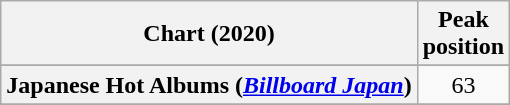<table class="wikitable sortable plainrowheaders" style="text-align:center">
<tr>
<th scope="col">Chart (2020)</th>
<th scope="col">Peak<br>position</th>
</tr>
<tr>
</tr>
<tr>
</tr>
<tr>
</tr>
<tr>
</tr>
<tr>
<th scope="row">Japanese Hot Albums (<em><a href='#'>Billboard Japan</a></em>)</th>
<td>63</td>
</tr>
<tr>
</tr>
<tr>
</tr>
<tr>
</tr>
<tr>
</tr>
</table>
